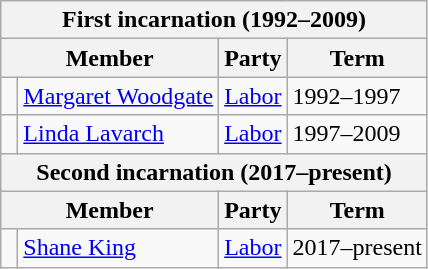<table class="wikitable">
<tr>
<th colspan=4>First incarnation (1992–2009)</th>
</tr>
<tr>
<th colspan="2">Member</th>
<th>Party</th>
<th>Term</th>
</tr>
<tr>
<td> </td>
<td><a href='#'>Margaret Woodgate</a></td>
<td><a href='#'>Labor</a></td>
<td>1992–1997</td>
</tr>
<tr>
<td> </td>
<td><a href='#'>Linda Lavarch</a></td>
<td><a href='#'>Labor</a></td>
<td>1997–2009</td>
</tr>
<tr>
<th colspan=4>Second incarnation (2017–present)</th>
</tr>
<tr>
<th colspan=2>Member</th>
<th>Party</th>
<th>Term</th>
</tr>
<tr>
<td> </td>
<td><a href='#'>Shane King</a></td>
<td><a href='#'>Labor</a></td>
<td>2017–present</td>
</tr>
</table>
